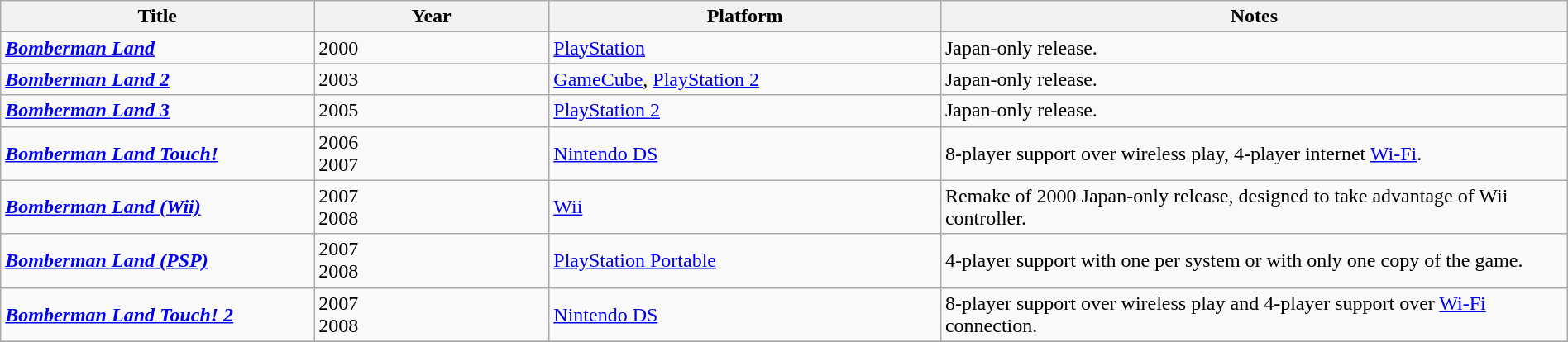<table class="wikitable sortable" style="width: 100%;">
<tr>
<th scope="col" width=20%>Title</th>
<th scope="col" width=15%>Year</th>
<th scope="col" width=25%>Platform</th>
<th scope="col" style="width:40%;" class="unsortable">Notes</th>
</tr>
<tr>
<td><strong><em><a href='#'>Bomberman Land</a></em></strong></td>
<td> 2000</td>
<td><a href='#'>PlayStation</a></td>
<td>Japan-only release.</td>
</tr>
<tr>
</tr>
<tr>
<td><strong><em><a href='#'>Bomberman Land 2</a></em></strong></td>
<td> 2003</td>
<td><a href='#'>GameCube</a>, <a href='#'>PlayStation 2</a></td>
<td>Japan-only release.</td>
</tr>
<tr>
<td><strong><em><a href='#'>Bomberman Land 3</a></em></strong></td>
<td> 2005</td>
<td><a href='#'>PlayStation 2</a></td>
<td>Japan-only release.</td>
</tr>
<tr>
<td><strong><em><a href='#'>Bomberman Land Touch!</a></em></strong></td>
<td> 2006<br> 2007</td>
<td><a href='#'>Nintendo DS</a></td>
<td>8-player support over wireless play, 4-player internet <a href='#'>Wi-Fi</a>.</td>
</tr>
<tr>
<td><strong><em><a href='#'>Bomberman Land (Wii)</a></em></strong></td>
<td> 2007<br> 2008</td>
<td><a href='#'>Wii</a></td>
<td>Remake of 2000 Japan-only release, designed to take advantage of Wii controller.</td>
</tr>
<tr>
<td><strong><em><a href='#'>Bomberman Land (PSP)</a></em></strong></td>
<td> 2007<br> 2008</td>
<td><a href='#'>PlayStation Portable</a></td>
<td>4-player support with one per system or with only one copy of the game.</td>
</tr>
<tr>
<td><strong><em><a href='#'>Bomberman Land Touch! 2</a></em></strong></td>
<td> 2007<br> 2008</td>
<td><a href='#'>Nintendo DS</a></td>
<td>8-player support over wireless play and 4-player support over <a href='#'>Wi-Fi</a> connection.</td>
</tr>
<tr>
</tr>
</table>
